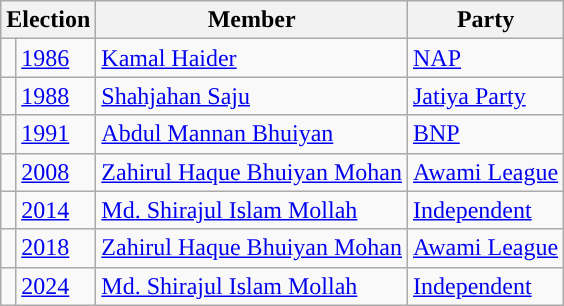<table class="wikitable">
<tr>
<th colspan="2">Election</th>
<th>Member</th>
<th>Party</th>
</tr>
<tr>
<td style="background-color:"></td>
<td><a href='#'>1986</a></td>
<td><a href='#'>Kamal Haider</a></td>
<td><a href='#'>NAP</a></td>
</tr>
<tr>
<td style="background-color:"></td>
<td><a href='#'>1988</a></td>
<td><a href='#'>Shahjahan Saju</a></td>
<td><a href='#'>Jatiya Party</a></td>
</tr>
<tr>
<td style="background-color:"></td>
<td><a href='#'>1991</a></td>
<td><a href='#'>Abdul Mannan Bhuiyan</a></td>
<td><a href='#'>BNP</a></td>
</tr>
<tr>
<td style="background-color:"></td>
<td><a href='#'>2008</a></td>
<td><a href='#'>Zahirul Haque Bhuiyan Mohan</a></td>
<td><a href='#'>Awami League</a></td>
</tr>
<tr>
<td style="background-color:"></td>
<td><a href='#'>2014</a></td>
<td><a href='#'>Md. Shirajul Islam Mollah</a></td>
<td><a href='#'>Independent</a></td>
</tr>
<tr>
<td style="background-color:"></td>
<td><a href='#'>2018</a></td>
<td><a href='#'>Zahirul Haque Bhuiyan Mohan</a></td>
<td><a href='#'>Awami League</a></td>
</tr>
<tr>
<td style="background-color:"></td>
<td><a href='#'>2024</a></td>
<td><a href='#'>Md. Shirajul Islam Mollah</a></td>
<td><a href='#'>Independent</a></td>
</tr>
</table>
